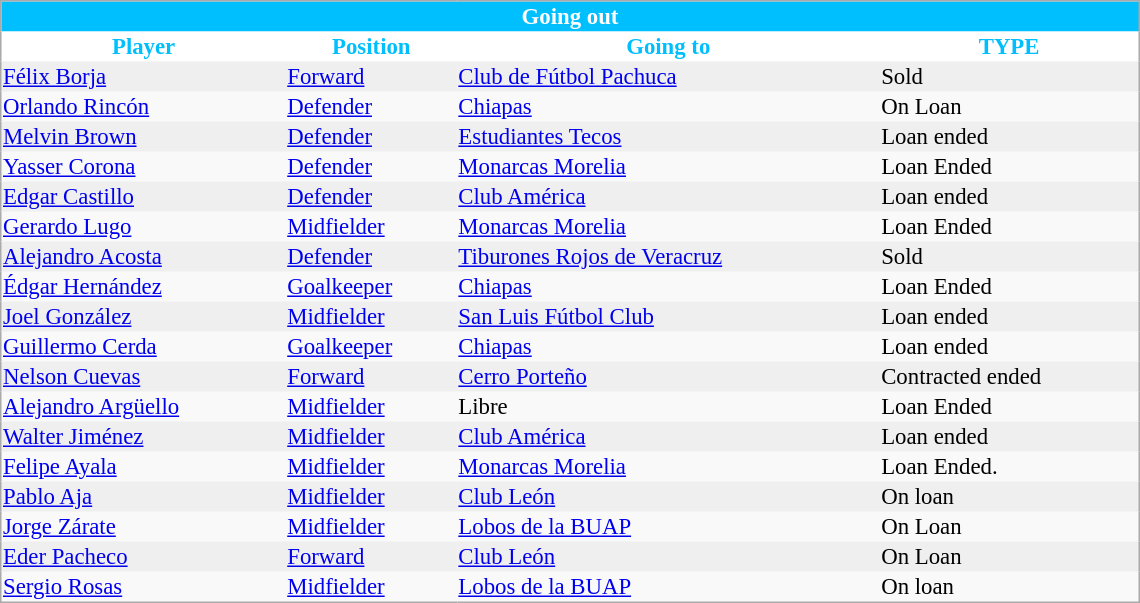<table cellspacing="0"  style="background:#f9f9f9; border:1px #aaa solid; border-collapse:collapse; font-size:95%; width:760px;">
<tr style="background:DeepSkyBlue; color:white;">
<td style="text-align:center;" colspan="5"><strong>Going out</strong></td>
</tr>
<tr style="background:white; color:DeepSkyBlue;">
<th><strong>Player</strong></th>
<th><strong>Position</strong></th>
<th><strong>Going to</strong></th>
<th><strong>TYPE</strong></th>
</tr>
<tr style="background:#efefef;">
<td align=left> <a href='#'>Félix Borja</a></td>
<td align=left><a href='#'>Forward</a></td>
<td align=left><a href='#'>Club de Fútbol Pachuca</a></td>
<td align=left>Sold</td>
</tr>
<tr>
<td align=left> <a href='#'>Orlando Rincón</a></td>
<td align=left><a href='#'>Defender</a></td>
<td align=left><a href='#'>Chiapas</a></td>
<td align=left>On Loan</td>
</tr>
<tr style="background:#efefef;">
<td align=left> <a href='#'>Melvin Brown</a></td>
<td align=left><a href='#'>Defender</a></td>
<td align=left><a href='#'>Estudiantes Tecos</a></td>
<td align=left>Loan ended</td>
</tr>
<tr>
<td align=left> <a href='#'>Yasser Corona</a></td>
<td align=left><a href='#'>Defender</a></td>
<td align=left><a href='#'>Monarcas Morelia</a></td>
<td align=left>Loan Ended</td>
</tr>
<tr style="background:#efefef;">
<td align=left>  <a href='#'>Edgar Castillo</a></td>
<td align=left><a href='#'>Defender</a></td>
<td align=left><a href='#'>Club América</a></td>
<td align=left>Loan ended</td>
</tr>
<tr>
<td align=left> <a href='#'>Gerardo Lugo</a></td>
<td align=left><a href='#'>Midfielder</a></td>
<td align=left><a href='#'>Monarcas Morelia</a></td>
<td align=left>Loan Ended</td>
</tr>
<tr style="background:#efefef;">
<td align=left> <a href='#'>Alejandro Acosta</a></td>
<td align=left><a href='#'>Defender</a></td>
<td align=left><a href='#'>Tiburones Rojos de Veracruz</a></td>
<td align=left>Sold</td>
</tr>
<tr>
<td align=left> <a href='#'>Édgar Hernández</a></td>
<td align=left><a href='#'>Goalkeeper</a></td>
<td align=left><a href='#'>Chiapas</a></td>
<td align=left>Loan Ended</td>
</tr>
<tr style="background:#efefef;">
<td align=left> <a href='#'>Joel González</a></td>
<td align=left><a href='#'>Midfielder</a></td>
<td align=left><a href='#'>San Luis Fútbol Club</a></td>
<td align=left>Loan ended</td>
</tr>
<tr>
<td align=left> <a href='#'>Guillermo Cerda</a></td>
<td align=left><a href='#'>Goalkeeper</a></td>
<td align=left><a href='#'>Chiapas</a></td>
<td align=left>Loan ended</td>
</tr>
<tr style="background:#efefef;">
<td align=left> <a href='#'>Nelson Cuevas</a></td>
<td align=left><a href='#'>Forward</a></td>
<td align=left><a href='#'>Cerro Porteño</a></td>
<td align=left>Contracted ended</td>
</tr>
<tr>
<td align=left><a href='#'>Alejandro Argüello</a></td>
<td align=left><a href='#'>Midfielder</a></td>
<td align=left>Libre</td>
<td align=left>Loan Ended</td>
</tr>
<tr style="background:#efefef;">
<td align=left> <a href='#'>Walter Jiménez</a></td>
<td align=left><a href='#'>Midfielder</a></td>
<td align=left><a href='#'>Club América</a></td>
<td align=left>Loan ended</td>
</tr>
<tr>
<td align=left> <a href='#'>Felipe Ayala</a></td>
<td align=left><a href='#'>Midfielder</a></td>
<td align=left><a href='#'>Monarcas Morelia</a></td>
<td align=left>Loan Ended.</td>
</tr>
<tr style="background:#efefef;">
<td align=left><a href='#'>Pablo Aja</a></td>
<td align=left><a href='#'>Midfielder</a></td>
<td align=left><a href='#'>Club León</a></td>
<td align=left>On loan</td>
</tr>
<tr>
<td align=left> <a href='#'>Jorge Zárate</a></td>
<td align=left><a href='#'>Midfielder</a></td>
<td align=left><a href='#'>Lobos de la BUAP</a></td>
<td align=left>On Loan</td>
</tr>
<tr style="background:#efefef;">
<td align=left> <a href='#'>Eder Pacheco</a></td>
<td align=left><a href='#'>Forward</a></td>
<td align=left><a href='#'>Club León</a></td>
<td align=left>On Loan</td>
</tr>
<tr>
<td align=left> <a href='#'>Sergio Rosas</a></td>
<td align=left><a href='#'>Midfielder</a></td>
<td align=left><a href='#'>Lobos de la BUAP</a></td>
<td align=left>On loan</td>
</tr>
</table>
